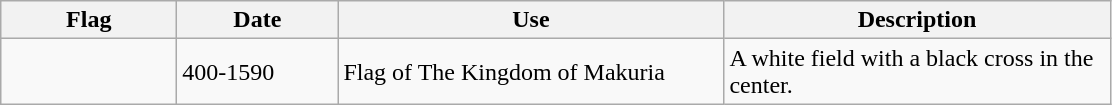<table class="wikitable">
<tr>
<th style="width:110px;">Flag</th>
<th style="width:100px;">Date</th>
<th style="width:250px;">Use</th>
<th style="width:250px;">Description</th>
</tr>
<tr>
<td></td>
<td>400-1590</td>
<td>Flag of The Kingdom of Makuria</td>
<td>A white field with a black cross in the center.</td>
</tr>
</table>
